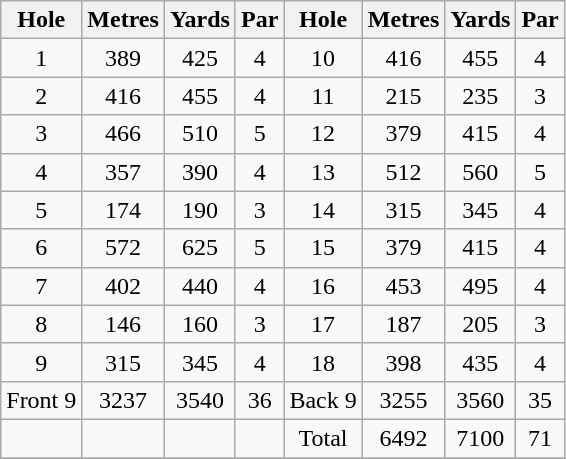<table class=wikitable style="text-align:center">
<tr>
<th>Hole</th>
<th>Metres</th>
<th>Yards</th>
<th>Par</th>
<th>Hole</th>
<th>Metres</th>
<th>Yards</th>
<th>Par</th>
</tr>
<tr>
<td>1</td>
<td>389</td>
<td>425</td>
<td>4</td>
<td>10</td>
<td>416</td>
<td>455</td>
<td>4</td>
</tr>
<tr --->
<td>2</td>
<td>416</td>
<td>455</td>
<td>4</td>
<td>11</td>
<td>215</td>
<td>235</td>
<td>3</td>
</tr>
<tr --->
<td>3</td>
<td>466</td>
<td>510</td>
<td>5</td>
<td>12</td>
<td>379</td>
<td>415</td>
<td>4</td>
</tr>
<tr --->
<td>4</td>
<td>357</td>
<td>390</td>
<td>4</td>
<td>13</td>
<td>512</td>
<td>560</td>
<td>5</td>
</tr>
<tr --->
<td>5</td>
<td>174</td>
<td>190</td>
<td>3</td>
<td>14</td>
<td>315</td>
<td>345</td>
<td>4</td>
</tr>
<tr --->
<td>6</td>
<td>572</td>
<td>625</td>
<td>5</td>
<td>15</td>
<td>379</td>
<td>415</td>
<td>4</td>
</tr>
<tr --->
<td>7</td>
<td>402</td>
<td>440</td>
<td>4</td>
<td>16</td>
<td>453</td>
<td>495</td>
<td>4</td>
</tr>
<tr --->
<td>8</td>
<td>146</td>
<td>160</td>
<td>3</td>
<td>17</td>
<td>187</td>
<td>205</td>
<td>3</td>
</tr>
<tr --->
<td>9</td>
<td>315</td>
<td>345</td>
<td>4</td>
<td>18</td>
<td>398</td>
<td>435</td>
<td>4</td>
</tr>
<tr --->
<td>Front 9</td>
<td>3237</td>
<td>3540</td>
<td>36</td>
<td>Back 9</td>
<td>3255</td>
<td>3560</td>
<td>35</td>
</tr>
<tr --->
<td></td>
<td></td>
<td></td>
<td></td>
<td>Total</td>
<td>6492</td>
<td>7100</td>
<td>71</td>
</tr>
<tr --->
</tr>
</table>
